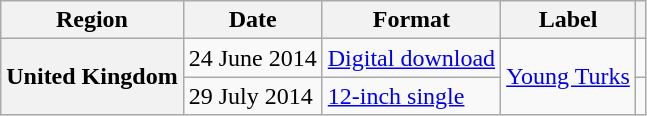<table class="wikitable plainrowheaders">
<tr>
<th scope="col">Region</th>
<th scope="col">Date</th>
<th scope="col">Format</th>
<th scope="col">Label</th>
<th scope="col"></th>
</tr>
<tr>
<th scope="row" rowspan="2">United Kingdom</th>
<td>24 June 2014</td>
<td><a href='#'>Digital download</a></td>
<td rowspan="2"><a href='#'>Young Turks</a></td>
<td align="center"></td>
</tr>
<tr>
<td>29 July 2014</td>
<td><a href='#'>12-inch single</a></td>
<td align="center"></td>
</tr>
</table>
